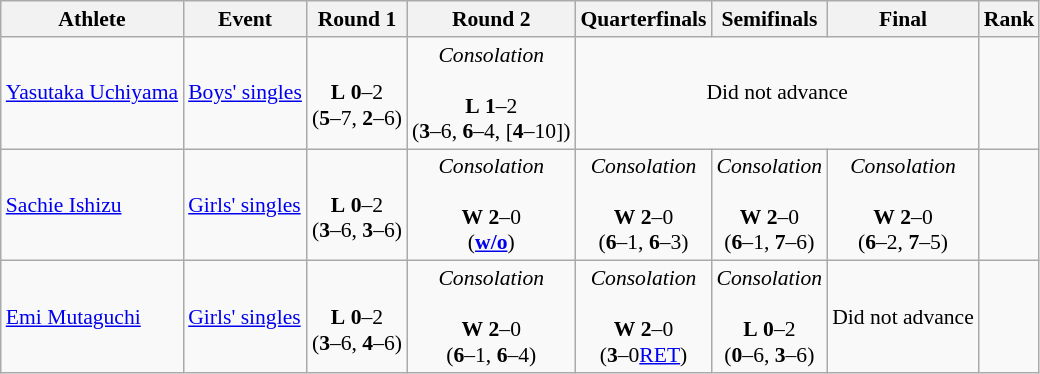<table class=wikitable style="font-size:90%">
<tr>
<th>Athlete</th>
<th>Event</th>
<th>Round 1</th>
<th>Round 2</th>
<th>Quarterfinals</th>
<th>Semifinals</th>
<th>Final</th>
<th>Rank</th>
</tr>
<tr>
<td><a href='#'>Yasutaka Uchiyama</a></td>
<td><a href='#'>Boys' singles</a></td>
<td align=center><br><strong>L</strong> <strong>0</strong>–2<br> (<strong>5</strong>–7, <strong>2</strong>–6)</td>
<td align=center><em>Consolation</em><br><br><strong>L</strong> <strong>1</strong>–2<br> (<strong>3</strong>–6, <strong>6</strong>–4, [<strong>4</strong>–10])</td>
<td colspan=3 align=center>Did not advance</td>
<td align=center></td>
</tr>
<tr>
<td><a href='#'>Sachie Ishizu</a></td>
<td><a href='#'>Girls' singles</a></td>
<td align=center><br><strong>L</strong> <strong>0</strong>–2<br> (<strong>3</strong>–6, <strong>3</strong>–6)</td>
<td align=center><em>Consolation</em><br><br><strong>W</strong> <strong>2</strong>–0<br> (<strong><a href='#'>w/o</a></strong>)</td>
<td align=center><em>Consolation</em><br><br><strong>W</strong> <strong>2</strong>–0<br> (<strong>6</strong>–1, <strong>6</strong>–3)</td>
<td align=center><em>Consolation</em><br><br><strong>W</strong> <strong>2</strong>–0<br> (<strong>6</strong>–1, <strong>7</strong>–6)</td>
<td align=center><em>Consolation</em><br><br><strong>W</strong> <strong>2</strong>–0<br> (<strong>6</strong>–2, <strong>7</strong>–5)</td>
<td align=center></td>
</tr>
<tr>
<td><a href='#'>Emi Mutaguchi</a></td>
<td><a href='#'>Girls' singles</a></td>
<td align=center><br><strong>L</strong> <strong>0</strong>–2<br> (<strong>3</strong>–6, <strong>4</strong>–6)</td>
<td align=center><em>Consolation</em><br><br><strong>W</strong> <strong>2</strong>–0<br> (<strong>6</strong>–1, <strong>6</strong>–4)</td>
<td align=center><em>Consolation</em><br><br><strong>W</strong> <strong>2</strong>–0<br> (<strong>3</strong>–0<a href='#'>RET</a>)</td>
<td align=center><em>Consolation</em><br><br><strong>L</strong> <strong>0</strong>–2<br> (<strong>0</strong>–6, <strong>3</strong>–6)</td>
<td colspan=1 align=center>Did not advance</td>
<td align=center></td>
</tr>
</table>
